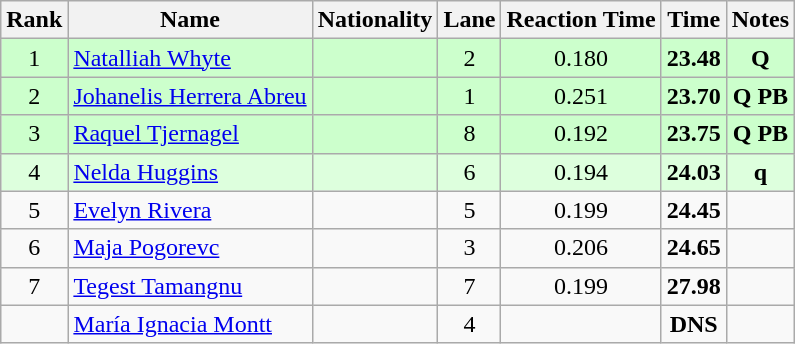<table class="wikitable sortable" style="text-align:center">
<tr>
<th>Rank</th>
<th>Name</th>
<th>Nationality</th>
<th>Lane</th>
<th>Reaction Time</th>
<th>Time</th>
<th>Notes</th>
</tr>
<tr bgcolor=ccffcc>
<td>1</td>
<td align=left><a href='#'>Natalliah Whyte</a></td>
<td align=left></td>
<td>2</td>
<td>0.180</td>
<td><strong>23.48</strong></td>
<td><strong>Q</strong></td>
</tr>
<tr bgcolor=ccffcc>
<td>2</td>
<td align=left><a href='#'>Johanelis Herrera Abreu</a></td>
<td align=left></td>
<td>1</td>
<td>0.251</td>
<td><strong>23.70</strong></td>
<td><strong>Q PB</strong></td>
</tr>
<tr bgcolor=ccffcc>
<td>3</td>
<td align=left><a href='#'>Raquel Tjernagel</a></td>
<td align=left></td>
<td>8</td>
<td>0.192</td>
<td><strong>23.75</strong></td>
<td><strong>Q PB</strong></td>
</tr>
<tr bgcolor=ddffdd>
<td>4</td>
<td align=left><a href='#'>Nelda Huggins</a></td>
<td align=left></td>
<td>6</td>
<td>0.194</td>
<td><strong>24.03</strong></td>
<td><strong>q</strong></td>
</tr>
<tr>
<td>5</td>
<td align=left><a href='#'>Evelyn Rivera</a></td>
<td align=left></td>
<td>5</td>
<td>0.199</td>
<td><strong>24.45</strong></td>
<td></td>
</tr>
<tr>
<td>6</td>
<td align=left><a href='#'>Maja Pogorevc</a></td>
<td align=left></td>
<td>3</td>
<td>0.206</td>
<td><strong>24.65</strong></td>
<td></td>
</tr>
<tr>
<td>7</td>
<td align=left><a href='#'>Tegest Tamangnu</a></td>
<td align=left></td>
<td>7</td>
<td>0.199</td>
<td><strong>27.98</strong></td>
<td></td>
</tr>
<tr>
<td></td>
<td align=left><a href='#'>María Ignacia Montt</a></td>
<td align=left></td>
<td>4</td>
<td></td>
<td><strong>DNS</strong></td>
<td></td>
</tr>
</table>
